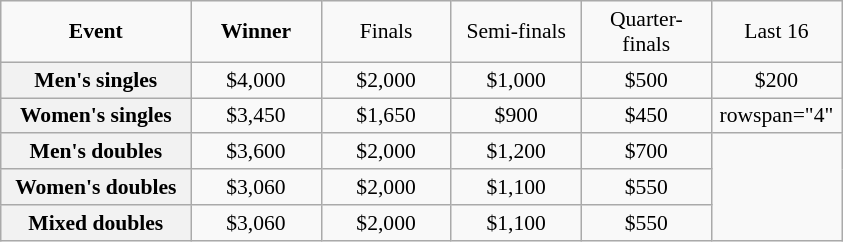<table class="wikitable" style="font-size:90%; text-align:center">
<tr>
<td width="120"><strong>Event</strong></td>
<td width="80"><strong>Winner</strong></td>
<td width="80">Finals</td>
<td width="80">Semi-finals</td>
<td width="80">Quarter-finals</td>
<td width="80">Last 16</td>
</tr>
<tr>
<th>Men's singles</th>
<td>$4,000</td>
<td>$2,000</td>
<td>$1,000</td>
<td>$500</td>
<td>$200</td>
</tr>
<tr>
<th>Women's singles</th>
<td>$3,450</td>
<td>$1,650</td>
<td>$900</td>
<td>$450</td>
<td>rowspan="4" </td>
</tr>
<tr>
<th>Men's doubles</th>
<td>$3,600</td>
<td>$2,000</td>
<td>$1,200</td>
<td>$700</td>
</tr>
<tr>
<th>Women's doubles</th>
<td>$3,060</td>
<td>$2,000</td>
<td>$1,100</td>
<td>$550</td>
</tr>
<tr>
<th>Mixed doubles</th>
<td>$3,060</td>
<td>$2,000</td>
<td>$1,100</td>
<td>$550</td>
</tr>
</table>
